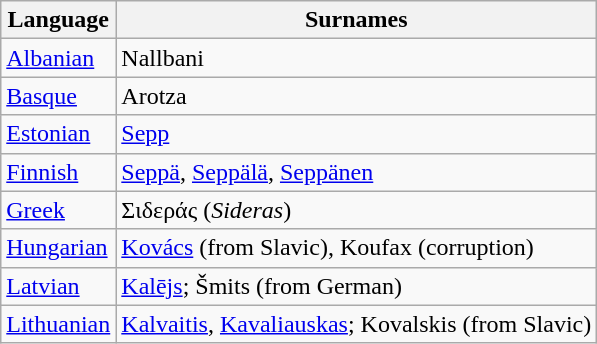<table class="wikitable">
<tr>
<th>Language</th>
<th>Surnames</th>
</tr>
<tr>
<td><a href='#'>Albanian</a></td>
<td>Nallbani</td>
</tr>
<tr>
<td><a href='#'>Basque</a></td>
<td>Arotza</td>
</tr>
<tr>
<td><a href='#'>Estonian</a></td>
<td><a href='#'>Sepp</a></td>
</tr>
<tr>
<td><a href='#'>Finnish</a></td>
<td><a href='#'>Seppä</a>, <a href='#'>Seppälä</a>, <a href='#'>Seppänen</a></td>
</tr>
<tr>
<td><a href='#'>Greek</a></td>
<td>Σιδεράς (<em>Sideras</em>)</td>
</tr>
<tr>
<td><a href='#'>Hungarian</a></td>
<td><a href='#'>Kovács</a> (from Slavic), Koufax (corruption)</td>
</tr>
<tr>
<td><a href='#'>Latvian</a></td>
<td><a href='#'>Kalējs</a>; Šmits (from German)</td>
</tr>
<tr>
<td><a href='#'>Lithuanian</a></td>
<td><a href='#'>Kalvaitis</a>, <a href='#'>Kavaliauskas</a>; Kovalskis (from Slavic)</td>
</tr>
</table>
